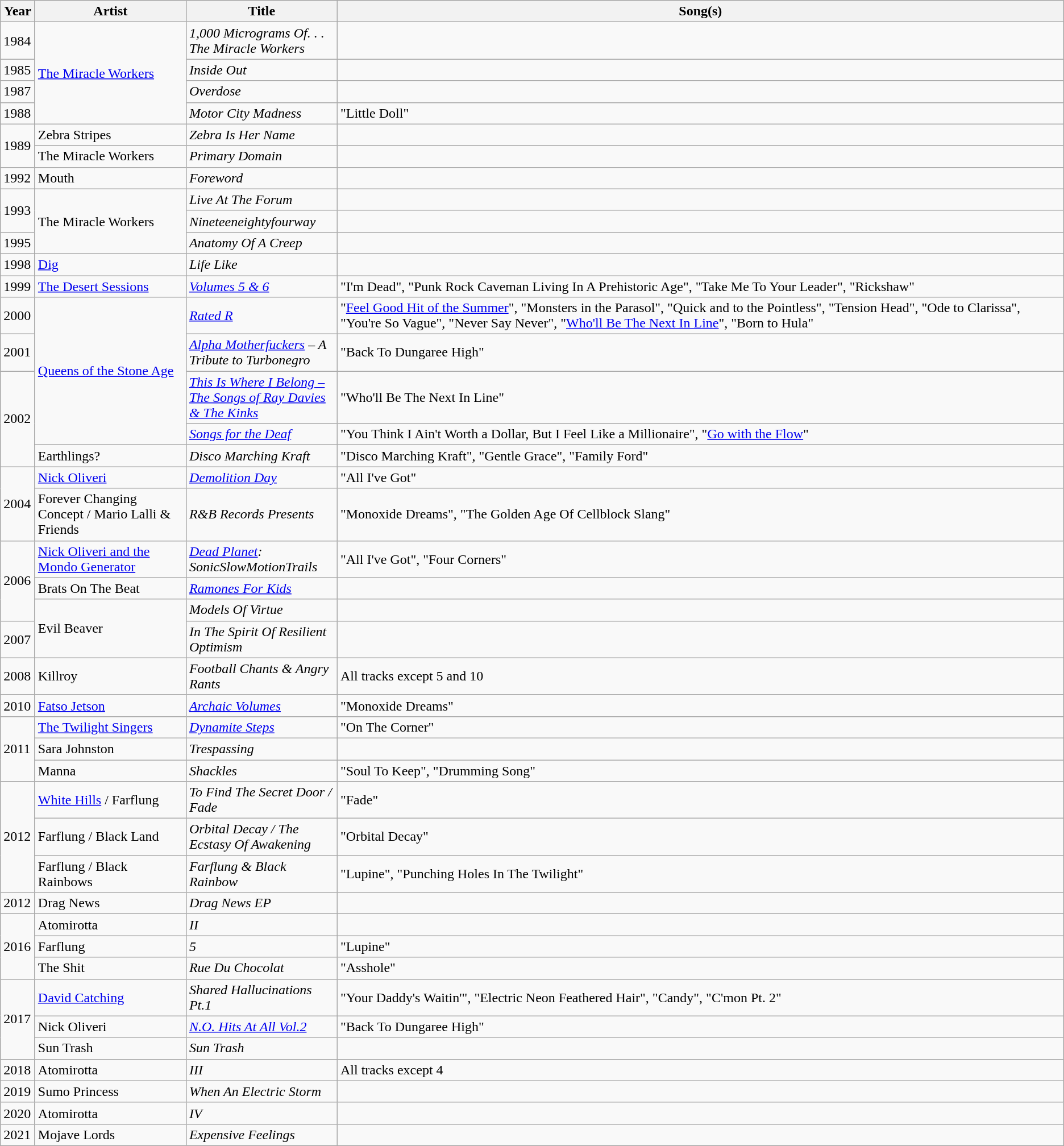<table class="wikitable">
<tr>
<th width="33">Year</th>
<th width="170">Artist</th>
<th width="170">Title</th>
<th>Song(s)</th>
</tr>
<tr>
<td>1984</td>
<td rowspan="4"><a href='#'>The Miracle Workers</a></td>
<td><em>1,000 Micrograms Of. . . The Miracle Workers</em></td>
<td></td>
</tr>
<tr>
<td>1985</td>
<td><em>Inside Out</em></td>
<td></td>
</tr>
<tr>
<td>1987</td>
<td><em>Overdose</em></td>
<td></td>
</tr>
<tr>
<td>1988</td>
<td><em>Motor City Madness</em></td>
<td>"Little Doll"</td>
</tr>
<tr>
<td rowspan="2">1989</td>
<td>Zebra Stripes</td>
<td><em>Zebra Is Her Name</em></td>
<td></td>
</tr>
<tr>
<td>The Miracle Workers</td>
<td><em>Primary Domain</em></td>
<td></td>
</tr>
<tr>
<td>1992</td>
<td>Mouth</td>
<td><em>Foreword</em></td>
<td></td>
</tr>
<tr>
<td rowspan="2">1993</td>
<td rowspan="3">The Miracle Workers</td>
<td><em>Live At The Forum</em></td>
<td></td>
</tr>
<tr>
<td><em>Nineteeneightyfourway</em></td>
<td></td>
</tr>
<tr>
<td>1995</td>
<td><em>Anatomy Of A Creep</em></td>
<td></td>
</tr>
<tr>
<td>1998</td>
<td><a href='#'>Dig</a></td>
<td><em>Life Like</em></td>
<td></td>
</tr>
<tr>
<td>1999</td>
<td><a href='#'>The Desert Sessions</a></td>
<td><em><a href='#'>Volumes 5 & 6</a></em></td>
<td>"I'm Dead", "Punk Rock Caveman Living In A Prehistoric Age", "Take Me To Your Leader", "Rickshaw"</td>
</tr>
<tr>
<td>2000</td>
<td rowspan="4"><a href='#'>Queens of the Stone Age</a></td>
<td><em><a href='#'>Rated R</a></em></td>
<td>"<a href='#'>Feel Good Hit of the Summer</a>", "Monsters in the Parasol", "Quick and to the Pointless", "Tension Head", "Ode to Clarissa", "You're So Vague", "Never Say Never", "<a href='#'>Who'll Be The Next In Line</a>", "Born to Hula"</td>
</tr>
<tr>
<td>2001</td>
<td><em><a href='#'>Alpha Motherfuckers</a> – A Tribute to Turbonegro</em></td>
<td>"Back To Dungaree High"</td>
</tr>
<tr>
<td rowspan="3">2002</td>
<td><em><a href='#'>This Is Where I Belong – The Songs of Ray Davies & The Kinks</a></em></td>
<td>"Who'll Be The Next In Line"</td>
</tr>
<tr>
<td><em><a href='#'>Songs for the Deaf</a></em></td>
<td>"You Think I Ain't Worth a Dollar, But I Feel Like a Millionaire", "<a href='#'>Go with the Flow</a>"</td>
</tr>
<tr>
<td>Earthlings?</td>
<td><em>Disco Marching Kraft</em></td>
<td>"Disco Marching Kraft", "Gentle Grace", "Family Ford"</td>
</tr>
<tr>
<td rowspan="2">2004</td>
<td><a href='#'>Nick Oliveri</a></td>
<td><em><a href='#'>Demolition Day</a></em></td>
<td>"All I've Got"</td>
</tr>
<tr>
<td>Forever Changing Concept / Mario Lalli & Friends</td>
<td><em>R&B Records Presents</em></td>
<td>"Monoxide Dreams", "The Golden Age Of Cellblock Slang"</td>
</tr>
<tr>
<td rowspan="3">2006</td>
<td><a href='#'>Nick Oliveri and the Mondo Generator</a></td>
<td><em><a href='#'>Dead Planet</a>: SonicSlowMotionTrails</em></td>
<td>"All I've Got", "Four Corners"</td>
</tr>
<tr>
<td>Brats On The Beat</td>
<td><em><a href='#'>Ramones For Kids</a></em></td>
<td></td>
</tr>
<tr>
<td rowspan="2">Evil Beaver</td>
<td><em>Models Of Virtue</em></td>
<td></td>
</tr>
<tr>
<td>2007</td>
<td><em>In The Spirit Of Resilient Optimism</em></td>
<td></td>
</tr>
<tr>
<td>2008</td>
<td>Killroy</td>
<td><em>Football Chants & Angry Rants</em></td>
<td>All tracks except 5 and 10</td>
</tr>
<tr>
<td>2010</td>
<td><a href='#'>Fatso Jetson</a></td>
<td><em><a href='#'>Archaic Volumes</a></em></td>
<td>"Monoxide Dreams"</td>
</tr>
<tr>
<td rowspan="3">2011</td>
<td><a href='#'>The Twilight Singers</a></td>
<td><em><a href='#'>Dynamite Steps</a></em></td>
<td>"On The Corner"</td>
</tr>
<tr>
<td>Sara Johnston</td>
<td><em>Trespassing</em></td>
<td></td>
</tr>
<tr>
<td>Manna</td>
<td><em>Shackles</em></td>
<td>"Soul To Keep", "Drumming Song"</td>
</tr>
<tr>
<td rowspan="3">2012</td>
<td><a href='#'>White Hills</a> / Farflung</td>
<td><em>To Find The Secret Door / Fade</em></td>
<td>"Fade"</td>
</tr>
<tr>
<td>Farflung / Black Land</td>
<td><em>Orbital Decay / The Ecstasy Of Awakening</em></td>
<td>"Orbital Decay"</td>
</tr>
<tr>
<td>Farflung / Black Rainbows</td>
<td><em>Farflung & Black Rainbow</em></td>
<td>"Lupine", "Punching Holes In The Twilight"</td>
</tr>
<tr>
<td>2012</td>
<td>Drag News</td>
<td><em>Drag News EP</em></td>
<td></td>
</tr>
<tr>
<td rowspan="3">2016</td>
<td>Atomirotta</td>
<td><em>II</em></td>
<td></td>
</tr>
<tr>
<td>Farflung</td>
<td><em>5</em></td>
<td>"Lupine"</td>
</tr>
<tr>
<td>The Shit</td>
<td><em>Rue Du Chocolat</em></td>
<td>"Asshole"</td>
</tr>
<tr>
<td rowspan="3">2017</td>
<td><a href='#'>David Catching</a></td>
<td><em>Shared Hallucinations Pt.1</em></td>
<td>"Your Daddy's Waitin'", "Electric Neon Feathered Hair", "Candy", "C'mon Pt. 2"</td>
</tr>
<tr>
<td>Nick Oliveri</td>
<td><em><a href='#'>N.O. Hits At All Vol.2</a></em></td>
<td>"Back To Dungaree High"</td>
</tr>
<tr>
<td>Sun Trash</td>
<td><em>Sun Trash</em></td>
<td></td>
</tr>
<tr>
<td>2018</td>
<td>Atomirotta</td>
<td><em>III</em></td>
<td>All tracks except 4</td>
</tr>
<tr>
<td>2019</td>
<td>Sumo Princess</td>
<td><em>When An Electric Storm</em></td>
<td></td>
</tr>
<tr>
<td>2020</td>
<td>Atomirotta</td>
<td><em>IV</em></td>
<td></td>
</tr>
<tr>
<td>2021</td>
<td>Mojave Lords</td>
<td><em>Expensive Feelings</em></td>
<td></td>
</tr>
</table>
